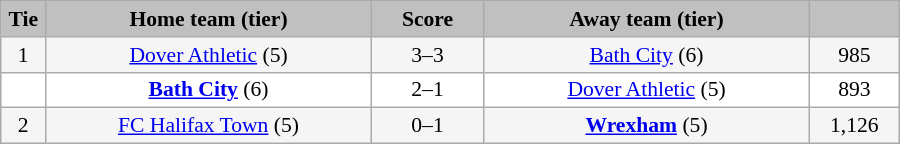<table class="wikitable" style="width: 600px; background:WhiteSmoke; text-align:center; font-size:90%">
<tr>
<td scope="col" style="width:  5.00%; background:silver;"><strong>Tie</strong></td>
<td scope="col" style="width: 36.25%; background:silver;"><strong>Home team (tier)</strong></td>
<td scope="col" style="width: 12.50%; background:silver;"><strong>Score</strong></td>
<td scope="col" style="width: 36.25%; background:silver;"><strong>Away team (tier)</strong></td>
<td scope="col" style="width: 10.00%; background:silver;"><strong></strong></td>
</tr>
<tr>
<td>1</td>
<td><a href='#'>Dover Athletic</a> (5)</td>
<td>3–3</td>
<td><a href='#'>Bath City</a> (6)</td>
<td>985</td>
</tr>
<tr style="background:white;">
<td><em></em></td>
<td><strong><a href='#'>Bath City</a></strong> (6)</td>
<td>2–1</td>
<td><a href='#'>Dover Athletic</a> (5)</td>
<td>893</td>
</tr>
<tr>
<td>2</td>
<td><a href='#'>FC Halifax Town</a> (5)</td>
<td>0–1</td>
<td><strong><a href='#'>Wrexham</a></strong> (5)</td>
<td>1,126</td>
</tr>
</table>
